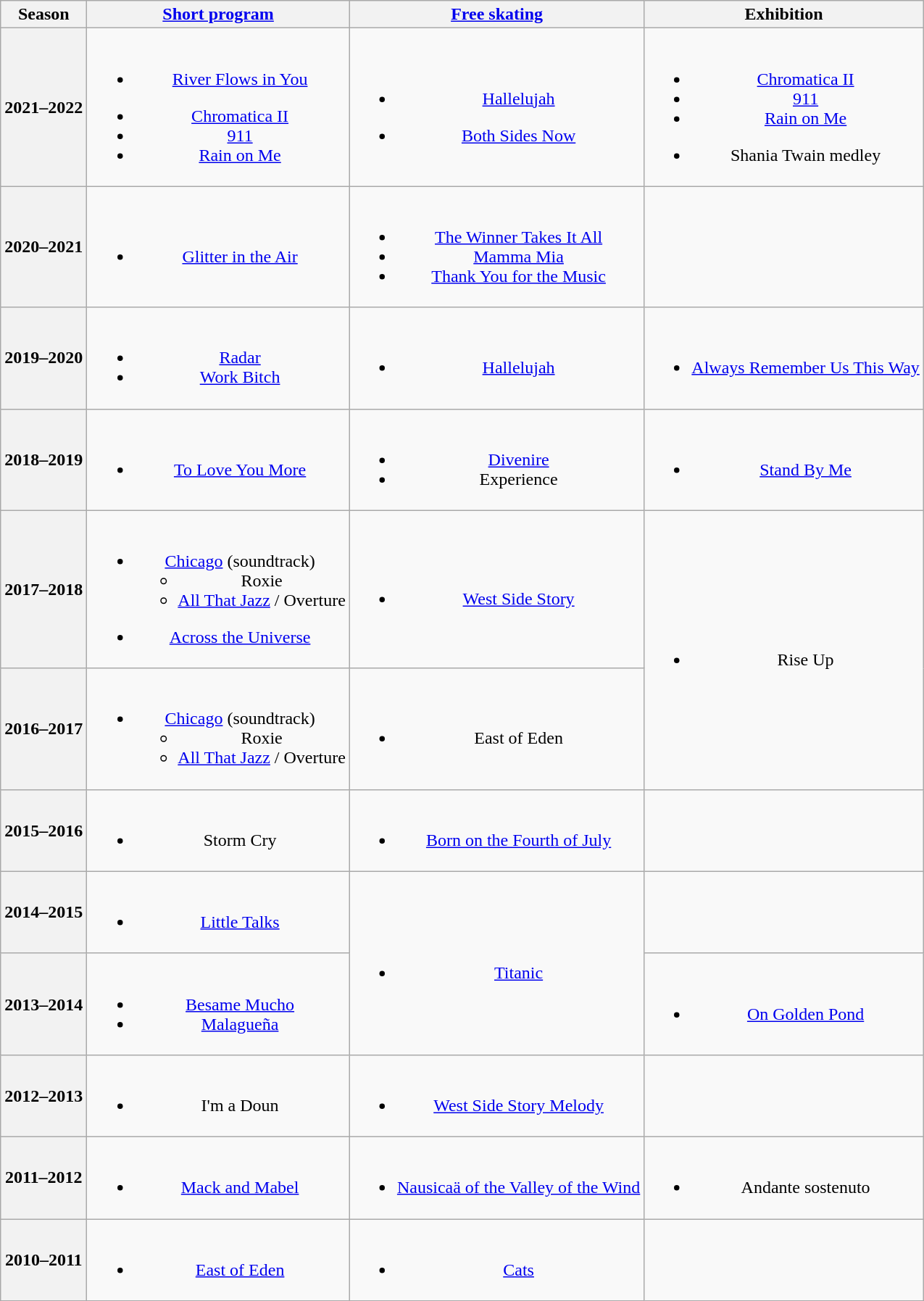<table class=wikitable style=text-align:center>
<tr>
<th>Season</th>
<th><a href='#'>Short program</a></th>
<th><a href='#'>Free skating</a></th>
<th>Exhibition</th>
</tr>
<tr>
<th>2021–2022<br></th>
<td><br><ul><li><a href='#'>River Flows in You</a> <br> </li></ul><ul><li><a href='#'>Chromatica II</a></li><li><a href='#'>911</a> <br> </li><li><a href='#'>Rain on Me</a> <br> </li></ul></td>
<td><br><ul><li><a href='#'>Hallelujah</a> <br> </li></ul><ul><li><a href='#'>Both Sides Now</a> <br> </li></ul></td>
<td><br><ul><li><a href='#'>Chromatica II</a></li><li><a href='#'>911</a> <br> </li><li><a href='#'>Rain on Me</a> <br> </li></ul><ul><li>Shania Twain medley <br> </li></ul></td>
</tr>
<tr>
<th>2020–2021 <br> </th>
<td><br><ul><li><a href='#'>Glitter in the Air</a> <br> </li></ul></td>
<td><br><ul><li><a href='#'>The Winner Takes It All</a></li><li><a href='#'>Mamma Mia</a></li><li><a href='#'>Thank You for the Music</a> <br> </li></ul></td>
<td></td>
</tr>
<tr>
<th>2019–2020 <br> </th>
<td><br><ul><li><a href='#'>Radar</a></li><li><a href='#'>Work Bitch</a> <br> </li></ul></td>
<td><br><ul><li><a href='#'>Hallelujah</a> <br> </li></ul></td>
<td><br><ul><li><a href='#'>Always Remember Us This Way</a> <br> </li></ul></td>
</tr>
<tr>
<th>2018–2019 <br> </th>
<td><br><ul><li><a href='#'>To Love You More</a> <br></li></ul></td>
<td><br><ul><li><a href='#'>Divenire</a>  <br></li><li>Experience <br></li></ul></td>
<td><br><ul><li><a href='#'>Stand By Me</a> <br> </li></ul></td>
</tr>
<tr>
<th>2017–2018 <br> </th>
<td><br><ul><li><a href='#'>Chicago</a> (soundtrack)<ul><li>Roxie <br></li><li><a href='#'>All That Jazz</a> / Overture <br></li></ul></li></ul><ul><li><a href='#'>Across the Universe</a> <br></li></ul></td>
<td><br><ul><li><a href='#'>West Side Story</a> <br></li></ul></td>
<td rowspan=2><br><ul><li>Rise Up <br></li></ul></td>
</tr>
<tr>
<th>2016–2017 <br> </th>
<td><br><ul><li><a href='#'>Chicago</a> (soundtrack)<ul><li>Roxie <br></li><li><a href='#'>All That Jazz</a> / Overture <br></li></ul></li></ul></td>
<td><br><ul><li>East of Eden <br></li></ul></td>
</tr>
<tr>
<th>2015–2016 <br> </th>
<td><br><ul><li>Storm Cry <br></li></ul></td>
<td><br><ul><li><a href='#'>Born on the Fourth of July</a> <br></li></ul></td>
<td></td>
</tr>
<tr>
<th>2014–2015 <br> </th>
<td><br><ul><li><a href='#'>Little Talks</a> <br></li></ul></td>
<td rowspan=2><br><ul><li><a href='#'>Titanic</a> <br></li></ul></td>
<td></td>
</tr>
<tr>
<th>2013–2014 <br> </th>
<td><br><ul><li><a href='#'>Besame Mucho</a> <br></li><li><a href='#'>Malagueña</a> <br></li></ul></td>
<td><br><ul><li><a href='#'>On Golden Pond</a> <br></li></ul></td>
</tr>
<tr>
<th>2012–2013 <br> </th>
<td><br><ul><li>I'm a Doun <br></li></ul></td>
<td><br><ul><li><a href='#'>West Side Story Melody</a> <br></li></ul></td>
<td></td>
</tr>
<tr>
<th>2011–2012 <br> </th>
<td><br><ul><li><a href='#'>Mack and Mabel</a> <br></li></ul></td>
<td><br><ul><li><a href='#'>Nausicaä of the Valley of the Wind</a> <br></li></ul></td>
<td><br><ul><li>Andante sostenuto <br></li></ul></td>
</tr>
<tr>
<th>2010–2011 <br> </th>
<td><br><ul><li><a href='#'>East of Eden</a> <br></li></ul></td>
<td><br><ul><li><a href='#'>Cats</a> <br></li></ul></td>
<td></td>
</tr>
</table>
